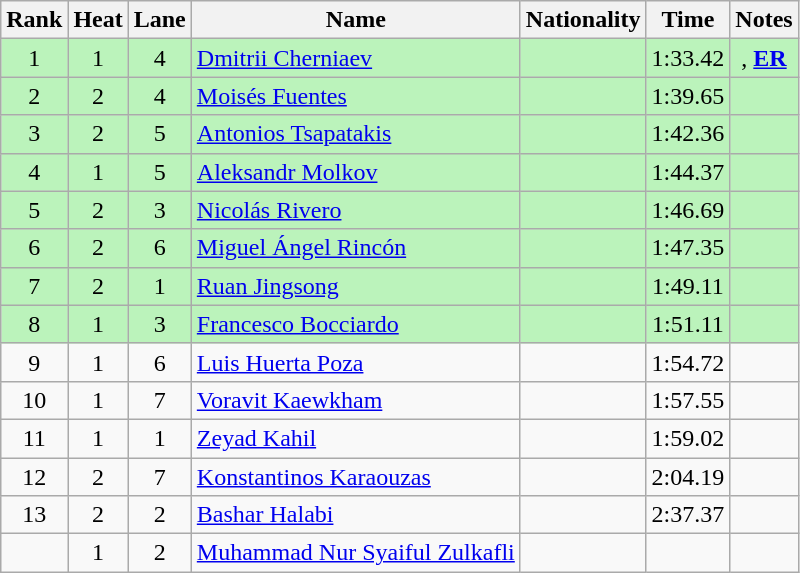<table class="wikitable sortable" style="text-align:center">
<tr>
<th>Rank</th>
<th>Heat</th>
<th>Lane</th>
<th>Name</th>
<th>Nationality</th>
<th>Time</th>
<th>Notes</th>
</tr>
<tr bgcolor=bbf3bb>
<td>1</td>
<td>1</td>
<td>4</td>
<td align=left><a href='#'>Dmitrii Cherniaev</a></td>
<td align=left></td>
<td>1:33.42</td>
<td>, <strong><a href='#'>ER</a></strong></td>
</tr>
<tr bgcolor=bbf3bb>
<td>2</td>
<td>2</td>
<td>4</td>
<td align=left><a href='#'>Moisés Fuentes</a></td>
<td align=left></td>
<td>1:39.65</td>
<td></td>
</tr>
<tr bgcolor=bbf3bb>
<td>3</td>
<td>2</td>
<td>5</td>
<td align=left><a href='#'>Antonios Tsapatakis</a></td>
<td align=left></td>
<td>1:42.36</td>
<td></td>
</tr>
<tr bgcolor=bbf3bb>
<td>4</td>
<td>1</td>
<td>5</td>
<td align=left><a href='#'>Aleksandr Molkov</a></td>
<td align=left></td>
<td>1:44.37</td>
<td></td>
</tr>
<tr bgcolor=bbf3bb>
<td>5</td>
<td>2</td>
<td>3</td>
<td align=left><a href='#'>Nicolás Rivero</a></td>
<td align=left></td>
<td>1:46.69</td>
<td></td>
</tr>
<tr bgcolor=bbf3bb>
<td>6</td>
<td>2</td>
<td>6</td>
<td align=left><a href='#'>Miguel Ángel Rincón</a></td>
<td align=left></td>
<td>1:47.35</td>
<td></td>
</tr>
<tr bgcolor=bbf3bb>
<td>7</td>
<td>2</td>
<td>1</td>
<td align=left><a href='#'>Ruan Jingsong</a></td>
<td align=left></td>
<td>1:49.11</td>
<td></td>
</tr>
<tr bgcolor=bbf3bb>
<td>8</td>
<td>1</td>
<td>3</td>
<td align=left><a href='#'>Francesco Bocciardo</a></td>
<td align=left></td>
<td>1:51.11</td>
<td></td>
</tr>
<tr>
<td>9</td>
<td>1</td>
<td>6</td>
<td align=left><a href='#'>Luis Huerta Poza</a></td>
<td align=left></td>
<td>1:54.72</td>
<td></td>
</tr>
<tr>
<td>10</td>
<td>1</td>
<td>7</td>
<td align=left><a href='#'>Voravit Kaewkham</a></td>
<td align=left></td>
<td>1:57.55</td>
<td></td>
</tr>
<tr>
<td>11</td>
<td>1</td>
<td>1</td>
<td align=left><a href='#'>Zeyad Kahil</a></td>
<td align=left></td>
<td>1:59.02</td>
<td></td>
</tr>
<tr>
<td>12</td>
<td>2</td>
<td>7</td>
<td align=left><a href='#'>Konstantinos Karaouzas</a></td>
<td align=left></td>
<td>2:04.19</td>
<td></td>
</tr>
<tr>
<td>13</td>
<td>2</td>
<td>2</td>
<td align=left><a href='#'>Bashar Halabi</a></td>
<td align=left></td>
<td>2:37.37</td>
<td></td>
</tr>
<tr>
<td></td>
<td>1</td>
<td>2</td>
<td align=left><a href='#'>Muhammad Nur Syaiful Zulkafli</a></td>
<td align=left></td>
<td data-sort-value=9:99.99></td>
<td></td>
</tr>
</table>
